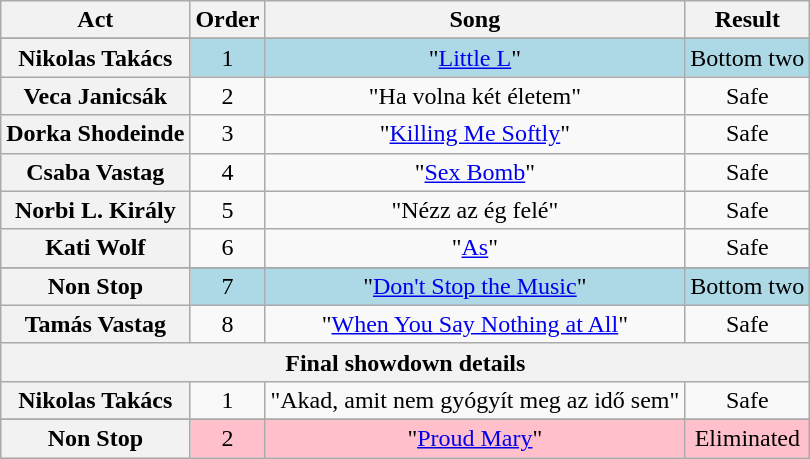<table class="wikitable" style="text-align:center;">
<tr>
<th scope="col">Act</th>
<th scope="col">Order</th>
<th scope="col">Song</th>
<th scope="col">Result</th>
</tr>
<tr>
</tr>
<tr bgcolor="lightblue">
<th scope="row">Nikolas Takács</th>
<td>1</td>
<td>"<a href='#'>Little L</a>"</td>
<td>Bottom two</td>
</tr>
<tr>
<th scope="row">Veca Janicsák</th>
<td>2</td>
<td>"Ha volna két életem"</td>
<td>Safe</td>
</tr>
<tr>
<th scope="row">Dorka Shodeinde</th>
<td>3</td>
<td>"<a href='#'>Killing Me Softly</a>"</td>
<td>Safe</td>
</tr>
<tr>
<th scope="row">Csaba Vastag</th>
<td>4</td>
<td>"<a href='#'>Sex Bomb</a>"</td>
<td>Safe</td>
</tr>
<tr>
<th scope="row">Norbi L. Király</th>
<td>5</td>
<td>"Nézz az ég felé"</td>
<td>Safe</td>
</tr>
<tr>
<th scope="row">Kati Wolf</th>
<td>6</td>
<td>"<a href='#'>As</a>"</td>
<td>Safe</td>
</tr>
<tr>
</tr>
<tr bgcolor="lightblue">
<th scope="row">Non Stop</th>
<td>7</td>
<td>"<a href='#'>Don't Stop the Music</a>"</td>
<td>Bottom two</td>
</tr>
<tr>
<th scope="row">Tamás Vastag</th>
<td>8</td>
<td>"<a href='#'>When You Say Nothing at All</a>"</td>
<td>Safe</td>
</tr>
<tr>
<th scope="col" colspan="6">Final showdown details</th>
</tr>
<tr>
<th scope="row">Nikolas Takács</th>
<td>1</td>
<td>"Akad, amit nem gyógyít meg az idő sem"</td>
<td>Safe</td>
</tr>
<tr>
</tr>
<tr bgcolor="pink">
<th scope="row">Non Stop</th>
<td>2</td>
<td>"<a href='#'>Proud Mary</a>"</td>
<td>Eliminated</td>
</tr>
</table>
